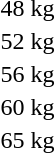<table>
<tr>
<td rowspan=2>48 kg</td>
<td rowspan=2></td>
<td rowspan=2></td>
<td></td>
</tr>
<tr>
<td></td>
</tr>
<tr>
<td rowspan=2>52 kg</td>
<td rowspan=2></td>
<td rowspan=2></td>
<td></td>
</tr>
<tr>
<td></td>
</tr>
<tr>
<td rowspan=2>56 kg</td>
<td rowspan=2></td>
<td rowspan=2></td>
<td></td>
</tr>
<tr>
<td></td>
</tr>
<tr>
<td rowspan=2>60 kg</td>
<td rowspan=2></td>
<td rowspan=2></td>
<td></td>
</tr>
<tr>
<td></td>
</tr>
<tr>
<td rowspan=2>65 kg</td>
<td rowspan=2></td>
<td rowspan=2></td>
<td></td>
</tr>
<tr>
<td></td>
</tr>
</table>
